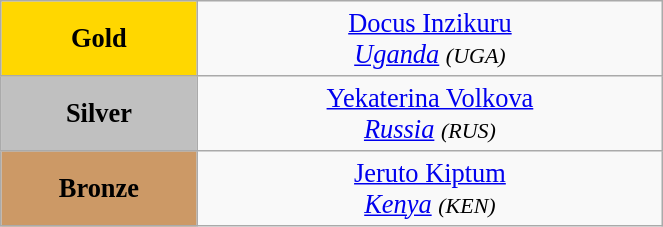<table class="wikitable" style=" text-align:center; font-size:110%;" width="35%">
<tr>
<td bgcolor="gold"><strong>Gold</strong></td>
<td> <a href='#'>Docus Inzikuru</a><br><em><a href='#'>Uganda</a> <small>(UGA)</small></em></td>
</tr>
<tr>
<td bgcolor="silver"><strong>Silver</strong></td>
<td> <a href='#'>Yekaterina Volkova</a><br><em><a href='#'>Russia</a> <small>(RUS)</small></em></td>
</tr>
<tr>
<td bgcolor="CC9966"><strong>Bronze</strong></td>
<td> <a href='#'>Jeruto Kiptum</a><br><em><a href='#'>Kenya</a> <small>(KEN)</small></em></td>
</tr>
</table>
